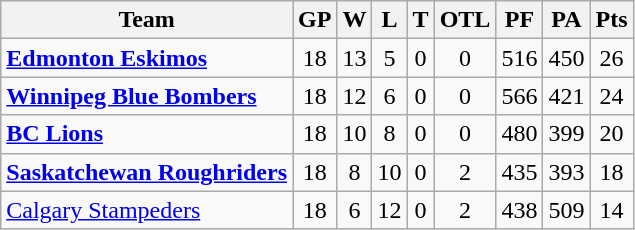<table class="wikitable" style="float:left; margin-right:1em">
<tr>
<th>Team</th>
<th>GP</th>
<th>W</th>
<th>L</th>
<th>T</th>
<th>OTL</th>
<th>PF</th>
<th>PA</th>
<th>Pts</th>
</tr>
<tr align="center">
<td align="left"><strong><a href='#'>Edmonton Eskimos</a></strong></td>
<td>18</td>
<td>13</td>
<td>5</td>
<td>0</td>
<td>0</td>
<td>516</td>
<td>450</td>
<td>26</td>
</tr>
<tr align="center">
<td align="left"><strong><a href='#'>Winnipeg Blue Bombers</a></strong></td>
<td>18</td>
<td>12</td>
<td>6</td>
<td>0</td>
<td>0</td>
<td>566</td>
<td>421</td>
<td>24</td>
</tr>
<tr align="center">
<td align="left"><strong><a href='#'>BC Lions</a></strong></td>
<td>18</td>
<td>10</td>
<td>8</td>
<td>0</td>
<td>0</td>
<td>480</td>
<td>399</td>
<td>20</td>
</tr>
<tr align="center">
<td align="left"><strong><a href='#'>Saskatchewan Roughriders</a></strong></td>
<td>18</td>
<td>8</td>
<td>10</td>
<td>0</td>
<td>2</td>
<td>435</td>
<td>393</td>
<td>18</td>
</tr>
<tr align="center">
<td align="left"><a href='#'>Calgary Stampeders</a></td>
<td>18</td>
<td>6</td>
<td>12</td>
<td>0</td>
<td>2</td>
<td>438</td>
<td>509</td>
<td>14</td>
</tr>
</table>
